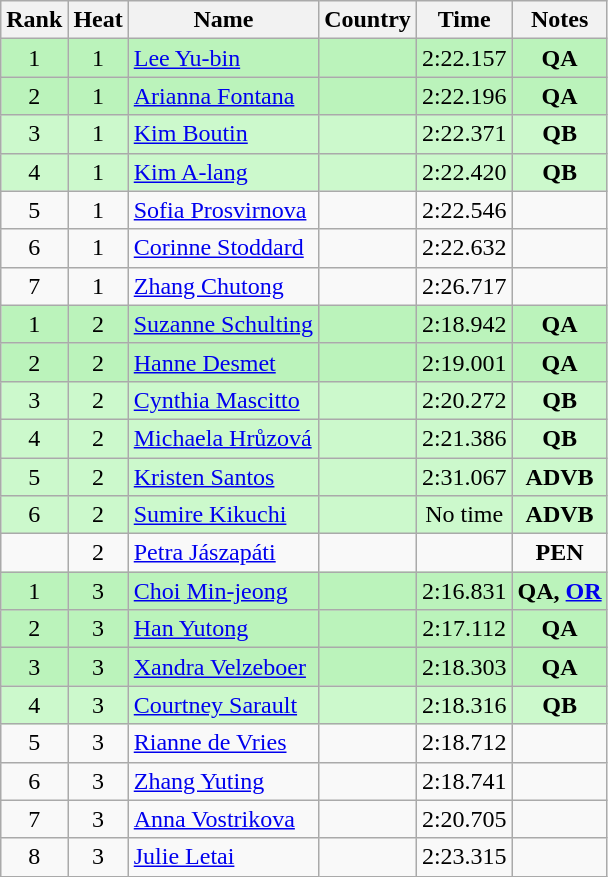<table class="wikitable sortable" style="text-align:center">
<tr>
<th>Rank</th>
<th>Heat</th>
<th>Name</th>
<th>Country</th>
<th>Time</th>
<th>Notes</th>
</tr>
<tr bgcolor=#bbf3bb>
<td>1</td>
<td>1</td>
<td align=left><a href='#'>Lee Yu-bin</a></td>
<td align=left></td>
<td>2:22.157</td>
<td><strong>QA</strong></td>
</tr>
<tr bgcolor=#bbf3bb>
<td>2</td>
<td>1</td>
<td align=left><a href='#'>Arianna Fontana</a></td>
<td align=left></td>
<td>2:22.196</td>
<td><strong>QA</strong></td>
</tr>
<tr bgcolor=ccf9cc>
<td>3</td>
<td>1</td>
<td align=left><a href='#'>Kim Boutin</a></td>
<td align=left></td>
<td>2:22.371</td>
<td><strong>QB</strong></td>
</tr>
<tr bgcolor=ccf9cc>
<td>4</td>
<td>1</td>
<td align=left><a href='#'>Kim A-lang</a></td>
<td align=left></td>
<td>2:22.420</td>
<td><strong>QB</strong></td>
</tr>
<tr>
<td>5</td>
<td>1</td>
<td align=left><a href='#'>Sofia Prosvirnova</a></td>
<td align=left></td>
<td>2:22.546</td>
<td></td>
</tr>
<tr>
<td>6</td>
<td>1</td>
<td align=left><a href='#'>Corinne Stoddard</a></td>
<td align=left></td>
<td>2:22.632</td>
<td></td>
</tr>
<tr>
<td>7</td>
<td>1</td>
<td align=left><a href='#'>Zhang Chutong</a></td>
<td align=left></td>
<td>2:26.717</td>
<td></td>
</tr>
<tr bgcolor=#bbf3bb>
<td>1</td>
<td>2</td>
<td align=left><a href='#'>Suzanne Schulting</a></td>
<td align=left></td>
<td>2:18.942</td>
<td><strong>QA</strong></td>
</tr>
<tr bgcolor=#bbf3bb>
<td>2</td>
<td>2</td>
<td align=left><a href='#'>Hanne Desmet</a></td>
<td align=left></td>
<td>2:19.001</td>
<td><strong>QA</strong></td>
</tr>
<tr bgcolor=ccf9cc>
<td>3</td>
<td>2</td>
<td align=left><a href='#'>Cynthia Mascitto</a></td>
<td align=left></td>
<td>2:20.272</td>
<td><strong>QB</strong></td>
</tr>
<tr bgcolor=ccf9cc>
<td>4</td>
<td>2</td>
<td align=left><a href='#'>Michaela Hrůzová</a></td>
<td align=left></td>
<td>2:21.386</td>
<td><strong>QB</strong></td>
</tr>
<tr bgcolor=ccf9cc>
<td>5</td>
<td>2</td>
<td align=left><a href='#'>Kristen Santos</a></td>
<td align=left></td>
<td>2:31.067</td>
<td><strong>ADVB</strong></td>
</tr>
<tr bgcolor=ccf9cc>
<td>6</td>
<td>2</td>
<td align=left><a href='#'>Sumire Kikuchi</a></td>
<td align=left></td>
<td>No time</td>
<td><strong>ADVB</strong></td>
</tr>
<tr>
<td></td>
<td>2</td>
<td align=left><a href='#'>Petra Jászapáti</a></td>
<td align=left></td>
<td></td>
<td><strong>PEN</strong></td>
</tr>
<tr bgcolor=#bbf3bb>
<td>1</td>
<td>3</td>
<td align=left><a href='#'>Choi Min-jeong</a></td>
<td align=left></td>
<td>2:16.831</td>
<td><strong>QA, <a href='#'>OR</a></strong></td>
</tr>
<tr bgcolor=#bbf3bb>
<td>2</td>
<td>3</td>
<td align=left><a href='#'>Han Yutong</a></td>
<td align=left></td>
<td>2:17.112</td>
<td><strong>QA</strong></td>
</tr>
<tr bgcolor=#bbf3bb>
<td>3</td>
<td>3</td>
<td align=left><a href='#'>Xandra Velzeboer</a></td>
<td align=left></td>
<td>2:18.303</td>
<td><strong>QA</strong></td>
</tr>
<tr bgcolor=ccf9cc>
<td>4</td>
<td>3</td>
<td align=left><a href='#'>Courtney Sarault</a></td>
<td align=left></td>
<td>2:18.316</td>
<td><strong>QB</strong></td>
</tr>
<tr>
<td>5</td>
<td>3</td>
<td align=left><a href='#'>Rianne de Vries</a></td>
<td align=left></td>
<td>2:18.712</td>
<td></td>
</tr>
<tr>
<td>6</td>
<td>3</td>
<td align=left><a href='#'>Zhang Yuting</a></td>
<td align=left></td>
<td>2:18.741</td>
<td></td>
</tr>
<tr>
<td>7</td>
<td>3</td>
<td align=left><a href='#'>Anna Vostrikova</a></td>
<td align=left></td>
<td>2:20.705</td>
<td></td>
</tr>
<tr>
<td>8</td>
<td>3</td>
<td align=left><a href='#'>Julie Letai</a></td>
<td align=left></td>
<td>2:23.315</td>
<td></td>
</tr>
</table>
